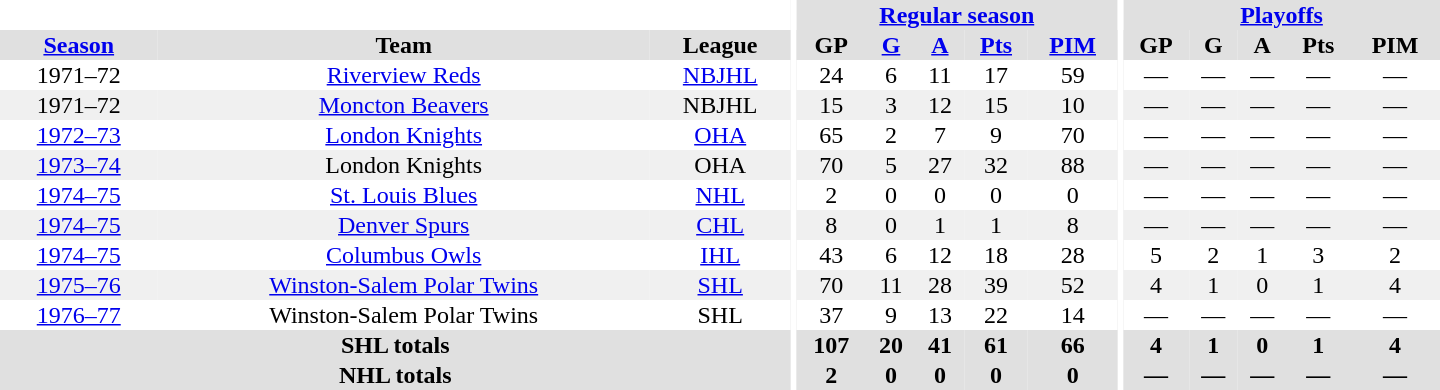<table border="0" cellpadding="1" cellspacing="0" style="text-align:center; width:60em">
<tr bgcolor="#e0e0e0">
<th colspan="3" bgcolor="#ffffff"></th>
<th rowspan="100" bgcolor="#ffffff"></th>
<th colspan="5"><a href='#'>Regular season</a></th>
<th rowspan="100" bgcolor="#ffffff"></th>
<th colspan="5"><a href='#'>Playoffs</a></th>
</tr>
<tr bgcolor="#e0e0e0">
<th><a href='#'>Season</a></th>
<th>Team</th>
<th>League</th>
<th>GP</th>
<th><a href='#'>G</a></th>
<th><a href='#'>A</a></th>
<th><a href='#'>Pts</a></th>
<th><a href='#'>PIM</a></th>
<th>GP</th>
<th>G</th>
<th>A</th>
<th>Pts</th>
<th>PIM</th>
</tr>
<tr>
<td>1971–72</td>
<td><a href='#'>Riverview Reds</a></td>
<td><a href='#'>NBJHL</a></td>
<td>24</td>
<td>6</td>
<td>11</td>
<td>17</td>
<td>59</td>
<td>—</td>
<td>—</td>
<td>—</td>
<td>—</td>
<td>—</td>
</tr>
<tr bgcolor="#f0f0f0">
<td>1971–72</td>
<td><a href='#'>Moncton Beavers</a></td>
<td>NBJHL</td>
<td>15</td>
<td>3</td>
<td>12</td>
<td>15</td>
<td>10</td>
<td>—</td>
<td>—</td>
<td>—</td>
<td>—</td>
<td>—</td>
</tr>
<tr>
<td><a href='#'>1972–73</a></td>
<td><a href='#'>London Knights</a></td>
<td><a href='#'>OHA</a></td>
<td>65</td>
<td>2</td>
<td>7</td>
<td>9</td>
<td>70</td>
<td>—</td>
<td>—</td>
<td>—</td>
<td>—</td>
<td>—</td>
</tr>
<tr bgcolor="#f0f0f0">
<td><a href='#'>1973–74</a></td>
<td>London Knights</td>
<td>OHA</td>
<td>70</td>
<td>5</td>
<td>27</td>
<td>32</td>
<td>88</td>
<td>—</td>
<td>—</td>
<td>—</td>
<td>—</td>
<td>—</td>
</tr>
<tr>
<td><a href='#'>1974–75</a></td>
<td><a href='#'>St. Louis Blues</a></td>
<td><a href='#'>NHL</a></td>
<td>2</td>
<td>0</td>
<td>0</td>
<td>0</td>
<td>0</td>
<td>—</td>
<td>—</td>
<td>—</td>
<td>—</td>
<td>—</td>
</tr>
<tr bgcolor="#f0f0f0">
<td><a href='#'>1974–75</a></td>
<td><a href='#'>Denver Spurs</a></td>
<td><a href='#'>CHL</a></td>
<td>8</td>
<td>0</td>
<td>1</td>
<td>1</td>
<td>8</td>
<td>—</td>
<td>—</td>
<td>—</td>
<td>—</td>
<td>—</td>
</tr>
<tr>
<td><a href='#'>1974–75</a></td>
<td><a href='#'>Columbus Owls</a></td>
<td><a href='#'>IHL</a></td>
<td>43</td>
<td>6</td>
<td>12</td>
<td>18</td>
<td>28</td>
<td>5</td>
<td>2</td>
<td>1</td>
<td>3</td>
<td>2</td>
</tr>
<tr bgcolor="#f0f0f0">
<td><a href='#'>1975–76</a></td>
<td><a href='#'>Winston-Salem Polar Twins</a></td>
<td><a href='#'>SHL</a></td>
<td>70</td>
<td>11</td>
<td>28</td>
<td>39</td>
<td>52</td>
<td>4</td>
<td>1</td>
<td>0</td>
<td>1</td>
<td>4</td>
</tr>
<tr>
<td><a href='#'>1976–77</a></td>
<td>Winston-Salem Polar Twins</td>
<td>SHL</td>
<td>37</td>
<td>9</td>
<td>13</td>
<td>22</td>
<td>14</td>
<td>—</td>
<td>—</td>
<td>—</td>
<td>—</td>
<td>—</td>
</tr>
<tr bgcolor="#e0e0e0">
<th colspan="3">SHL totals</th>
<th>107</th>
<th>20</th>
<th>41</th>
<th>61</th>
<th>66</th>
<th>4</th>
<th>1</th>
<th>0</th>
<th>1</th>
<th>4</th>
</tr>
<tr bgcolor="#e0e0e0">
<th colspan="3">NHL totals</th>
<th>2</th>
<th>0</th>
<th>0</th>
<th>0</th>
<th>0</th>
<th>—</th>
<th>—</th>
<th>—</th>
<th>—</th>
<th>—</th>
</tr>
</table>
